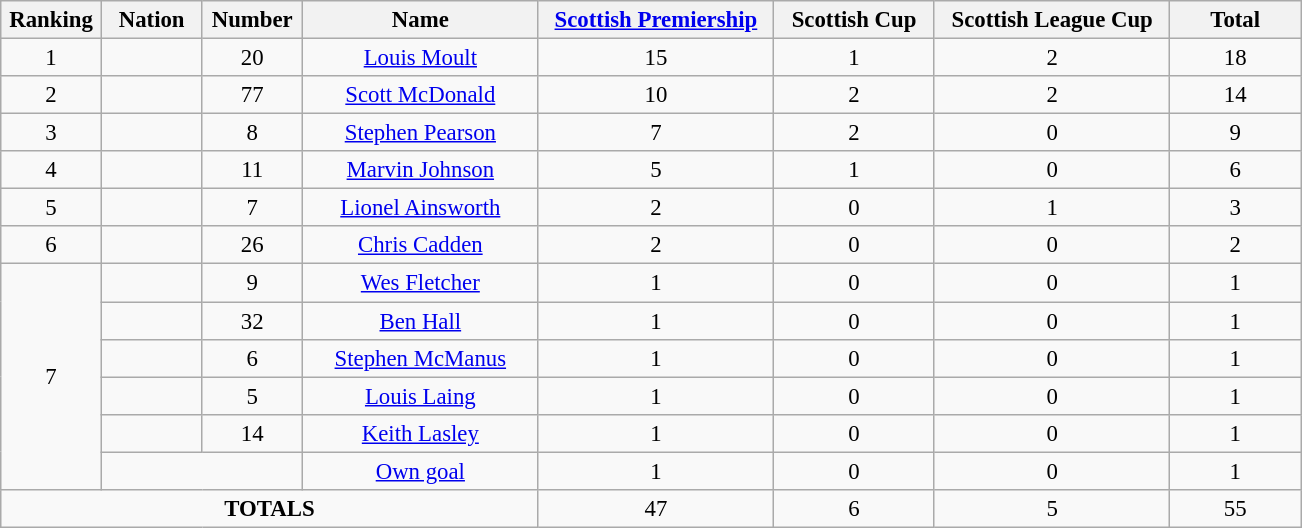<table class="wikitable" style="font-size: 95%; text-align: center">
<tr>
<th width=60>Ranking</th>
<th width=60>Nation</th>
<th width=60>Number</th>
<th width=150>Name</th>
<th width=150><a href='#'>Scottish Premiership</a></th>
<th width=100>Scottish Cup</th>
<th width=150>Scottish League Cup</th>
<th width=80>Total</th>
</tr>
<tr>
<td>1</td>
<td></td>
<td>20</td>
<td><a href='#'>Louis Moult</a></td>
<td>15</td>
<td>1</td>
<td>2</td>
<td>18</td>
</tr>
<tr>
<td>2</td>
<td></td>
<td>77</td>
<td><a href='#'>Scott McDonald</a></td>
<td>10</td>
<td>2</td>
<td>2</td>
<td>14</td>
</tr>
<tr>
<td>3</td>
<td></td>
<td>8</td>
<td><a href='#'>Stephen Pearson</a></td>
<td>7</td>
<td>2</td>
<td>0</td>
<td>9</td>
</tr>
<tr>
<td>4</td>
<td></td>
<td>11</td>
<td><a href='#'>Marvin Johnson</a></td>
<td>5</td>
<td>1</td>
<td>0</td>
<td>6</td>
</tr>
<tr>
<td>5</td>
<td></td>
<td>7</td>
<td><a href='#'>Lionel Ainsworth</a></td>
<td>2</td>
<td>0</td>
<td>1</td>
<td>3</td>
</tr>
<tr>
<td>6</td>
<td></td>
<td>26</td>
<td><a href='#'>Chris Cadden</a></td>
<td>2</td>
<td>0</td>
<td>0</td>
<td>2</td>
</tr>
<tr>
<td rowspan="6">7</td>
<td></td>
<td>9</td>
<td><a href='#'>Wes Fletcher</a></td>
<td>1</td>
<td>0</td>
<td>0</td>
<td>1</td>
</tr>
<tr>
<td></td>
<td>32</td>
<td><a href='#'>Ben Hall</a></td>
<td>1</td>
<td>0</td>
<td>0</td>
<td>1</td>
</tr>
<tr>
<td></td>
<td>6</td>
<td><a href='#'>Stephen McManus</a></td>
<td>1</td>
<td>0</td>
<td>0</td>
<td>1</td>
</tr>
<tr>
<td></td>
<td>5</td>
<td><a href='#'>Louis Laing</a></td>
<td>1</td>
<td>0</td>
<td>0</td>
<td>1</td>
</tr>
<tr>
<td></td>
<td>14</td>
<td><a href='#'>Keith Lasley</a></td>
<td>1</td>
<td>0</td>
<td>0</td>
<td>1</td>
</tr>
<tr>
<td colspan="2"></td>
<td><a href='#'>Own goal</a></td>
<td>1</td>
<td>0</td>
<td>0</td>
<td>1</td>
</tr>
<tr>
<td colspan="4"><strong>TOTALS</strong></td>
<td>47</td>
<td>6</td>
<td>5</td>
<td>55</td>
</tr>
</table>
